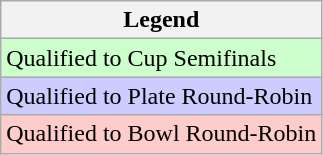<table class="wikitable">
<tr>
<th>Legend</th>
</tr>
<tr bgcolor=ccffcc>
<td>Qualified to Cup Semifinals</td>
</tr>
<tr bgcolor=ccccff>
<td>Qualified to Plate Round-Robin</td>
</tr>
<tr bgcolor=ffcccc>
<td>Qualified to Bowl Round-Robin</td>
</tr>
</table>
